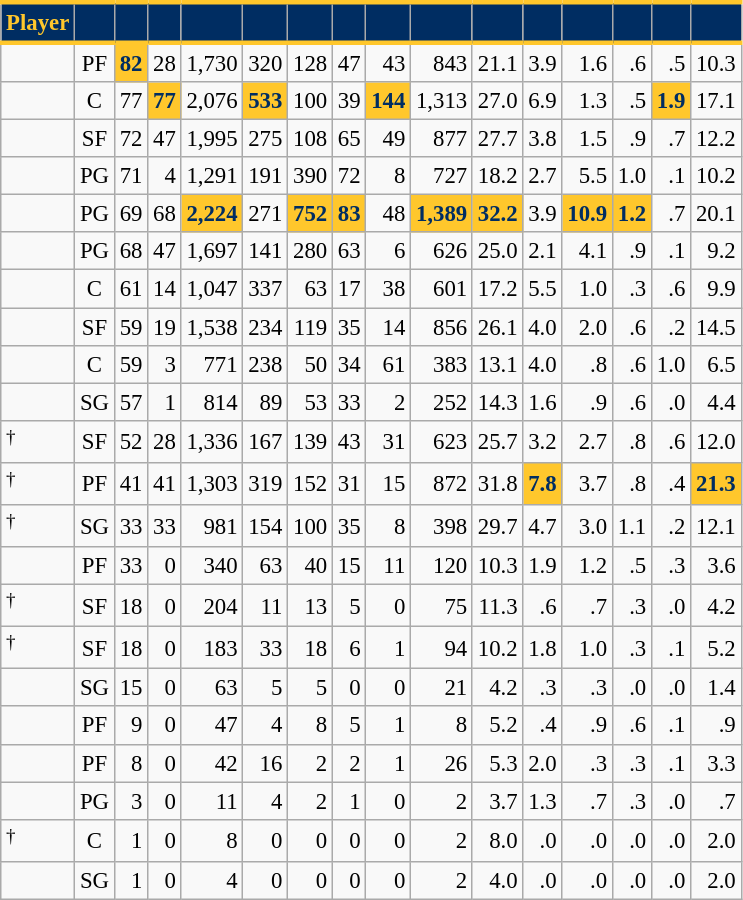<table class="wikitable sortable" style="font-size: 95%; text-align:right;">
<tr>
<th style="background:#002d62; color:#FFC72C; border-top:#FFC72C 3px solid; border-bottom:#FFC72C 3px solid;">Player</th>
<th style="background:#002d62; color:#FFC72C; border-top:#FFC72C 3px solid; border-bottom:#FFC72C 3px solid;"></th>
<th style="background:#002d62; color:#FFC72C; border-top:#FFC72C 3px solid; border-bottom:#FFC72C 3px solid;"></th>
<th style="background:#002d62; color:#FFC72C; border-top:#FFC72C 3px solid; border-bottom:#FFC72C 3px solid;"></th>
<th style="background:#002d62; color:#FFC72C; border-top:#FFC72C 3px solid; border-bottom:#FFC72C 3px solid;"></th>
<th style="background:#002d62; color:#FFC72C; border-top:#FFC72C 3px solid; border-bottom:#FFC72C 3px solid;"></th>
<th style="background:#002d62; color:#FFC72C; border-top:#FFC72C 3px solid; border-bottom:#FFC72C 3px solid;"></th>
<th style="background:#002d62; color:#FFC72C; border-top:#FFC72C 3px solid; border-bottom:#FFC72C 3px solid;"></th>
<th style="background:#002d62; color:#FFC72C; border-top:#FFC72C 3px solid; border-bottom:#FFC72C 3px solid;"></th>
<th style="background:#002d62; color:#FFC72C; border-top:#FFC72C 3px solid; border-bottom:#FFC72C 3px solid;"></th>
<th style="background:#002d62; color:#FFC72C; border-top:#FFC72C 3px solid; border-bottom:#FFC72C 3px solid;"></th>
<th style="background:#002d62; color:#FFC72C; border-top:#FFC72C 3px solid; border-bottom:#FFC72C 3px solid;"></th>
<th style="background:#002d62; color:#FFC72C; border-top:#FFC72C 3px solid; border-bottom:#FFC72C 3px solid;"></th>
<th style="background:#002d62; color:#FFC72C; border-top:#FFC72C 3px solid; border-bottom:#FFC72C 3px solid;"></th>
<th style="background:#002d62; color:#FFC72C; border-top:#FFC72C 3px solid; border-bottom:#FFC72C 3px solid;"></th>
<th style="background:#002d62; color:#FFC72C; border-top:#FFC72C 3px solid; border-bottom:#FFC72C 3px solid;"></th>
</tr>
<tr>
<td style="text-align:left;"></td>
<td style="text-align:center;">PF</td>
<td style="background:#FFC72C; color:#002d62;"><strong>82</strong></td>
<td>28</td>
<td>1,730</td>
<td>320</td>
<td>128</td>
<td>47</td>
<td>43</td>
<td>843</td>
<td>21.1</td>
<td>3.9</td>
<td>1.6</td>
<td>.6</td>
<td>.5</td>
<td>10.3</td>
</tr>
<tr>
<td style="text-align:left;"></td>
<td style="text-align:center;">C</td>
<td>77</td>
<td style="background:#FFC72C; color:#002d62;"><strong>77</strong></td>
<td>2,076</td>
<td style="background:#FFC72C; color:#002d62;"><strong>533</strong></td>
<td>100</td>
<td>39</td>
<td style="background:#FFC72C; color:#002d62;"><strong>144</strong></td>
<td>1,313</td>
<td>27.0</td>
<td>6.9</td>
<td>1.3</td>
<td>.5</td>
<td style="background:#FFC72C; color:#002d62;"><strong>1.9</strong></td>
<td>17.1</td>
</tr>
<tr>
<td style="text-align:left;"></td>
<td style="text-align:center;">SF</td>
<td>72</td>
<td>47</td>
<td>1,995</td>
<td>275</td>
<td>108</td>
<td>65</td>
<td>49</td>
<td>877</td>
<td>27.7</td>
<td>3.8</td>
<td>1.5</td>
<td>.9</td>
<td>.7</td>
<td>12.2</td>
</tr>
<tr>
<td style="text-align:left;"></td>
<td style="text-align:center;">PG</td>
<td>71</td>
<td>4</td>
<td>1,291</td>
<td>191</td>
<td>390</td>
<td>72</td>
<td>8</td>
<td>727</td>
<td>18.2</td>
<td>2.7</td>
<td>5.5</td>
<td>1.0</td>
<td>.1</td>
<td>10.2</td>
</tr>
<tr>
<td style="text-align:left;"></td>
<td style="text-align:center;">PG</td>
<td>69</td>
<td>68</td>
<td style="background:#FFC72C; color:#002d62;"><strong>2,224</strong></td>
<td>271</td>
<td style="background:#FFC72C; color:#002d62;"><strong>752</strong></td>
<td style="background:#FFC72C; color:#002d62;"><strong>83</strong></td>
<td>48</td>
<td style="background:#FFC72C; color:#002d62;"><strong>1,389</strong></td>
<td style="background:#FFC72C; color:#002d62;"><strong>32.2</strong></td>
<td>3.9</td>
<td style="background:#FFC72C; color:#002d62;"><strong>10.9</strong></td>
<td style="background:#FFC72C; color:#002d62;"><strong>1.2</strong></td>
<td>.7</td>
<td>20.1</td>
</tr>
<tr>
<td style="text-align:left;"></td>
<td style="text-align:center;">PG</td>
<td>68</td>
<td>47</td>
<td>1,697</td>
<td>141</td>
<td>280</td>
<td>63</td>
<td>6</td>
<td>626</td>
<td>25.0</td>
<td>2.1</td>
<td>4.1</td>
<td>.9</td>
<td>.1</td>
<td>9.2</td>
</tr>
<tr>
<td style="text-align:left;"></td>
<td style="text-align:center;">C</td>
<td>61</td>
<td>14</td>
<td>1,047</td>
<td>337</td>
<td>63</td>
<td>17</td>
<td>38</td>
<td>601</td>
<td>17.2</td>
<td>5.5</td>
<td>1.0</td>
<td>.3</td>
<td>.6</td>
<td>9.9</td>
</tr>
<tr>
<td style="text-align:left;"></td>
<td style="text-align:center;">SF</td>
<td>59</td>
<td>19</td>
<td>1,538</td>
<td>234</td>
<td>119</td>
<td>35</td>
<td>14</td>
<td>856</td>
<td>26.1</td>
<td>4.0</td>
<td>2.0</td>
<td>.6</td>
<td>.2</td>
<td>14.5</td>
</tr>
<tr>
<td style="text-align:left;"></td>
<td style="text-align:center;">C</td>
<td>59</td>
<td>3</td>
<td>771</td>
<td>238</td>
<td>50</td>
<td>34</td>
<td>61</td>
<td>383</td>
<td>13.1</td>
<td>4.0</td>
<td>.8</td>
<td>.6</td>
<td>1.0</td>
<td>6.5</td>
</tr>
<tr>
<td style="text-align:left;"></td>
<td style="text-align:center;">SG</td>
<td>57</td>
<td>1</td>
<td>814</td>
<td>89</td>
<td>53</td>
<td>33</td>
<td>2</td>
<td>252</td>
<td>14.3</td>
<td>1.6</td>
<td>.9</td>
<td>.6</td>
<td>.0</td>
<td>4.4</td>
</tr>
<tr>
<td style="text-align:left;"><sup>†</sup></td>
<td style="text-align:center;">SF</td>
<td>52</td>
<td>28</td>
<td>1,336</td>
<td>167</td>
<td>139</td>
<td>43</td>
<td>31</td>
<td>623</td>
<td>25.7</td>
<td>3.2</td>
<td>2.7</td>
<td>.8</td>
<td>.6</td>
<td>12.0</td>
</tr>
<tr>
<td style="text-align:left;"><sup>†</sup></td>
<td style="text-align:center;">PF</td>
<td>41</td>
<td>41</td>
<td>1,303</td>
<td>319</td>
<td>152</td>
<td>31</td>
<td>15</td>
<td>872</td>
<td>31.8</td>
<td style="background:#FFC72C; color:#002d62;"><strong>7.8</strong></td>
<td>3.7</td>
<td>.8</td>
<td>.4</td>
<td style="background:#FFC72C; color:#002d62;"><strong>21.3</strong></td>
</tr>
<tr>
<td style="text-align:left;"><sup>†</sup></td>
<td style="text-align:center;">SG</td>
<td>33</td>
<td>33</td>
<td>981</td>
<td>154</td>
<td>100</td>
<td>35</td>
<td>8</td>
<td>398</td>
<td>29.7</td>
<td>4.7</td>
<td>3.0</td>
<td>1.1</td>
<td>.2</td>
<td>12.1</td>
</tr>
<tr>
<td style="text-align:left;"></td>
<td style="text-align:center;">PF</td>
<td>33</td>
<td>0</td>
<td>340</td>
<td>63</td>
<td>40</td>
<td>15</td>
<td>11</td>
<td>120</td>
<td>10.3</td>
<td>1.9</td>
<td>1.2</td>
<td>.5</td>
<td>.3</td>
<td>3.6</td>
</tr>
<tr>
<td style="text-align:left;"><sup>†</sup></td>
<td style="text-align:center;">SF</td>
<td>18</td>
<td>0</td>
<td>204</td>
<td>11</td>
<td>13</td>
<td>5</td>
<td>0</td>
<td>75</td>
<td>11.3</td>
<td>.6</td>
<td>.7</td>
<td>.3</td>
<td>.0</td>
<td>4.2</td>
</tr>
<tr>
<td style="text-align:left;"><sup>†</sup></td>
<td style="text-align:center;">SF</td>
<td>18</td>
<td>0</td>
<td>183</td>
<td>33</td>
<td>18</td>
<td>6</td>
<td>1</td>
<td>94</td>
<td>10.2</td>
<td>1.8</td>
<td>1.0</td>
<td>.3</td>
<td>.1</td>
<td>5.2</td>
</tr>
<tr>
<td style="text-align:left;"></td>
<td style="text-align:center;">SG</td>
<td>15</td>
<td>0</td>
<td>63</td>
<td>5</td>
<td>5</td>
<td>0</td>
<td>0</td>
<td>21</td>
<td>4.2</td>
<td>.3</td>
<td>.3</td>
<td>.0</td>
<td>.0</td>
<td>1.4</td>
</tr>
<tr>
<td style="text-align:left;"></td>
<td style="text-align:center;">PF</td>
<td>9</td>
<td>0</td>
<td>47</td>
<td>4</td>
<td>8</td>
<td>5</td>
<td>1</td>
<td>8</td>
<td>5.2</td>
<td>.4</td>
<td>.9</td>
<td>.6</td>
<td>.1</td>
<td>.9</td>
</tr>
<tr>
<td style="text-align:left;"></td>
<td style="text-align:center;">PF</td>
<td>8</td>
<td>0</td>
<td>42</td>
<td>16</td>
<td>2</td>
<td>2</td>
<td>1</td>
<td>26</td>
<td>5.3</td>
<td>2.0</td>
<td>.3</td>
<td>.3</td>
<td>.1</td>
<td>3.3</td>
</tr>
<tr>
<td style="text-align:left;"></td>
<td style="text-align:center;">PG</td>
<td>3</td>
<td>0</td>
<td>11</td>
<td>4</td>
<td>2</td>
<td>1</td>
<td>0</td>
<td>2</td>
<td>3.7</td>
<td>1.3</td>
<td>.7</td>
<td>.3</td>
<td>.0</td>
<td>.7</td>
</tr>
<tr>
<td style="text-align:left;"><sup>†</sup></td>
<td style="text-align:center;">C</td>
<td>1</td>
<td>0</td>
<td>8</td>
<td>0</td>
<td>0</td>
<td>0</td>
<td>0</td>
<td>2</td>
<td>8.0</td>
<td>.0</td>
<td>.0</td>
<td>.0</td>
<td>.0</td>
<td>2.0</td>
</tr>
<tr>
<td style="text-align:left;"></td>
<td style="text-align:center;">SG</td>
<td>1</td>
<td>0</td>
<td>4</td>
<td>0</td>
<td>0</td>
<td>0</td>
<td>0</td>
<td>2</td>
<td>4.0</td>
<td>.0</td>
<td>.0</td>
<td>.0</td>
<td>.0</td>
<td>2.0</td>
</tr>
</table>
